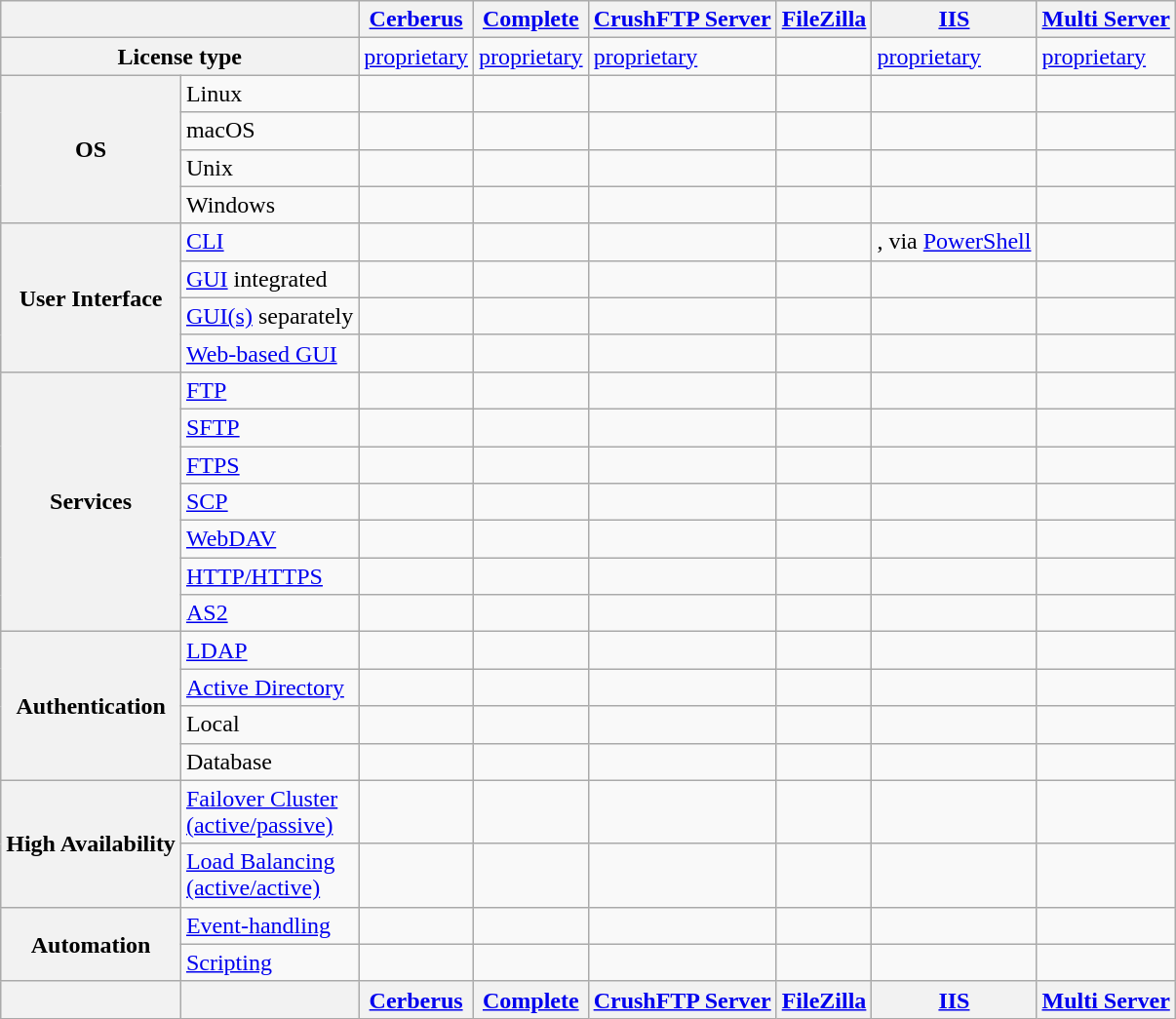<table class="wikitable">
<tr>
<th scope="col" colspan="2"></th>
<th scope="col"><a href='#'>Cerberus</a></th>
<th scope="col"><a href='#'>Complete</a></th>
<th scope="col"><a href='#'>CrushFTP Server</a></th>
<th scope="col"><a href='#'>FileZilla</a></th>
<th scope="col"><a href='#'>IIS</a></th>
<th scope="col"><a href='#'>Multi Server</a></th>
</tr>
<tr>
<th scope="row" colspan="2">License type</th>
<td><a href='#'>proprietary</a></td>
<td><a href='#'>proprietary</a></td>
<td><a href='#'>proprietary</a></td>
<td></td>
<td><a href='#'>proprietary</a></td>
<td><a href='#'>proprietary</a></td>
</tr>
<tr>
<th scope="row" rowspan="4">OS</th>
<td>Linux</td>
<td></td>
<td></td>
<td></td>
<td></td>
<td></td>
<td></td>
</tr>
<tr>
<td>macOS</td>
<td></td>
<td></td>
<td></td>
<td></td>
<td></td>
<td></td>
</tr>
<tr>
<td>Unix</td>
<td></td>
<td></td>
<td></td>
<td></td>
<td></td>
<td></td>
</tr>
<tr>
<td>Windows</td>
<td></td>
<td></td>
<td></td>
<td></td>
<td></td>
<td></td>
</tr>
<tr>
<th scope="row" rowspan="4">User Interface</th>
<td><a href='#'>CLI</a></td>
<td></td>
<td></td>
<td></td>
<td></td>
<td>, via <a href='#'>PowerShell</a></td>
<td></td>
</tr>
<tr>
<td><a href='#'>GUI</a> integrated</td>
<td></td>
<td></td>
<td></td>
<td></td>
<td></td>
<td></td>
</tr>
<tr>
<td><a href='#'>GUI(s)</a> separately</td>
<td></td>
<td></td>
<td></td>
<td></td>
<td></td>
<td></td>
</tr>
<tr>
<td><a href='#'>Web-based GUI</a></td>
<td></td>
<td></td>
<td></td>
<td></td>
<td></td>
<td></td>
</tr>
<tr>
<th scope="row" rowspan="7">Services</th>
<td><a href='#'>FTP</a></td>
<td></td>
<td></td>
<td></td>
<td></td>
<td></td>
<td></td>
</tr>
<tr>
<td><a href='#'>SFTP</a></td>
<td></td>
<td></td>
<td></td>
<td></td>
<td></td>
<td></td>
</tr>
<tr>
<td><a href='#'>FTPS</a></td>
<td></td>
<td></td>
<td></td>
<td></td>
<td></td>
<td></td>
</tr>
<tr>
<td><a href='#'>SCP</a></td>
<td></td>
<td></td>
<td></td>
<td></td>
<td></td>
<td></td>
</tr>
<tr>
<td><a href='#'>WebDAV</a></td>
<td></td>
<td></td>
<td></td>
<td></td>
<td></td>
<td></td>
</tr>
<tr>
<td><a href='#'>HTTP/HTTPS</a></td>
<td></td>
<td></td>
<td></td>
<td></td>
<td></td>
<td></td>
</tr>
<tr>
<td><a href='#'>AS2</a></td>
<td></td>
<td></td>
<td></td>
<td></td>
<td></td>
<td></td>
</tr>
<tr>
<th scope="row" rowspan="4">Authentication</th>
<td><a href='#'>LDAP</a></td>
<td></td>
<td></td>
<td></td>
<td></td>
<td></td>
<td></td>
</tr>
<tr>
<td><a href='#'>Active Directory</a></td>
<td></td>
<td></td>
<td></td>
<td></td>
<td></td>
<td></td>
</tr>
<tr>
<td>Local</td>
<td></td>
<td></td>
<td></td>
<td></td>
<td></td>
<td></td>
</tr>
<tr>
<td>Database</td>
<td></td>
<td></td>
<td></td>
<td></td>
<td></td>
<td></td>
</tr>
<tr>
<th scope="row" rowspan="2">High Availability</th>
<td><a href='#'>Failover Cluster<br>(active/passive)</a></td>
<td></td>
<td></td>
<td></td>
<td></td>
<td></td>
<td></td>
</tr>
<tr>
<td><a href='#'>Load Balancing<br>(active/active)</a></td>
<td></td>
<td></td>
<td></td>
<td></td>
<td></td>
<td></td>
</tr>
<tr>
<th scope="row" rowspan="2">Automation</th>
<td><a href='#'>Event-handling</a></td>
<td></td>
<td></td>
<td></td>
<td></td>
<td></td>
<td></td>
</tr>
<tr>
<td><a href='#'>Scripting</a></td>
<td></td>
<td></td>
<td></td>
<td></td>
<td></td>
<td></td>
</tr>
<tr>
<th></th>
<th></th>
<th><a href='#'>Cerberus</a></th>
<th><a href='#'>Complete</a></th>
<th><a href='#'>CrushFTP Server</a></th>
<th><a href='#'>FileZilla</a></th>
<th><a href='#'>IIS</a></th>
<th><a href='#'>Multi Server</a></th>
</tr>
</table>
